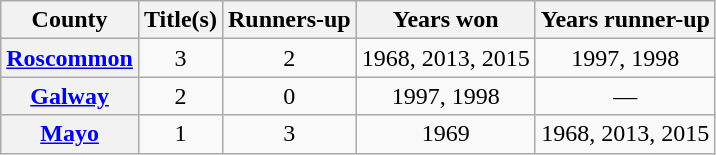<table class="wikitable plainrowheaders sortable" style="text-align:center">
<tr>
<th scope="col">County</th>
<th>Title(s)</th>
<th scope="col">Runners-up</th>
<th class="unsortable" scope="col">Years won</th>
<th class="unsortable" scope="col">Years runner-up</th>
</tr>
<tr>
<th scope="row"> <a href='#'>Roscommon</a></th>
<td>3</td>
<td>2</td>
<td>1968, 2013, 2015</td>
<td>1997, 1998</td>
</tr>
<tr>
<th scope="row"> <a href='#'>Galway</a></th>
<td>2</td>
<td>0</td>
<td>1997, 1998</td>
<td>—</td>
</tr>
<tr>
<th scope="row"> <a href='#'>Mayo</a></th>
<td>1</td>
<td>3</td>
<td>1969</td>
<td>1968, 2013, 2015</td>
</tr>
</table>
